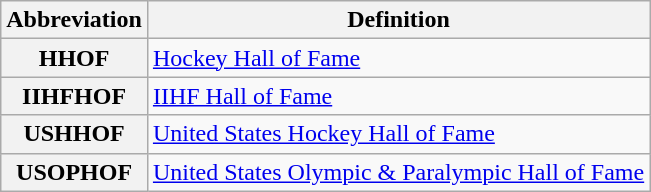<table class="wikitable">
<tr>
<th scope="col">Abbreviation</th>
<th scope="col">Definition</th>
</tr>
<tr>
<th scope="row">HHOF</th>
<td><a href='#'>Hockey Hall of Fame</a></td>
</tr>
<tr>
<th scope="row">IIHFHOF</th>
<td><a href='#'>IIHF Hall of Fame</a></td>
</tr>
<tr>
<th scope="row">USHHOF</th>
<td><a href='#'>United States Hockey Hall of Fame</a></td>
</tr>
<tr>
<th scope="row">USOPHOF</th>
<td><a href='#'>United States Olympic & Paralympic Hall of Fame</a></td>
</tr>
</table>
